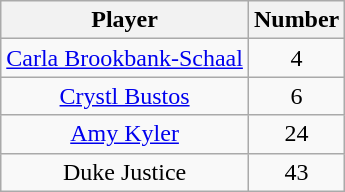<table class="wikitable" style="vertical-align:top;text-align:center;">
<tr>
<th>Player</th>
<th>Number</th>
</tr>
<tr>
<td><a href='#'>Carla Brookbank-Schaal</a></td>
<td>4</td>
</tr>
<tr>
<td><a href='#'>Crystl Bustos</a></td>
<td>6</td>
</tr>
<tr>
<td><a href='#'>Amy Kyler</a></td>
<td>24</td>
</tr>
<tr>
<td>Duke Justice </td>
<td>43</td>
</tr>
</table>
